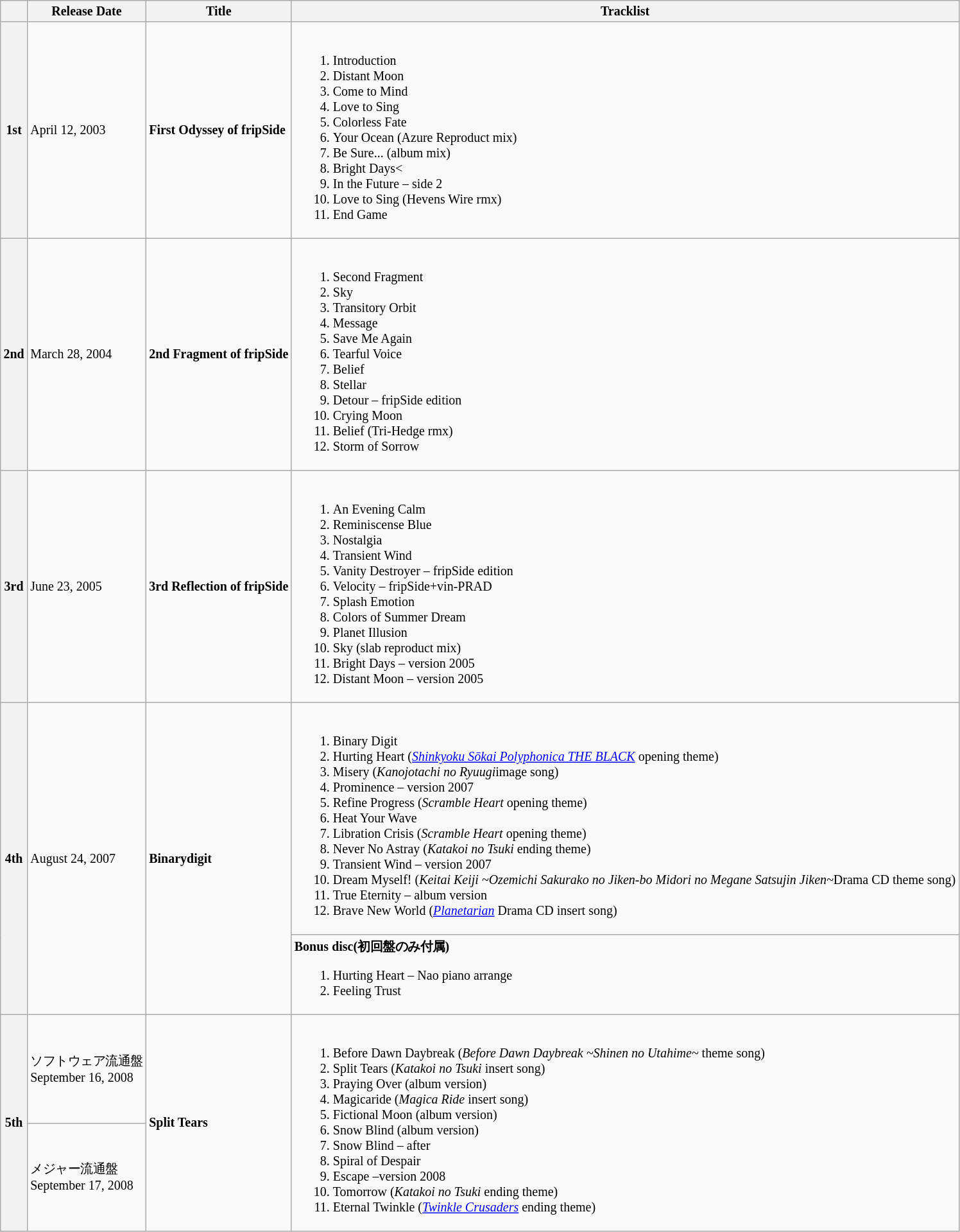<table class="wikitable" style="font-size:smaller">
<tr>
<th> </th>
<th>Release Date</th>
<th>Title</th>
<th>Tracklist</th>
</tr>
<tr>
<th>1st</th>
<td>April 12, 2003</td>
<td><strong>First Odyssey of fripSide</strong></td>
<td><br><ol><li>Introduction</li><li>Distant Moon</li><li>Come to Mind</li><li>Love to Sing</li><li>Colorless Fate</li><li>Your Ocean (Azure Reproduct mix)</li><li>Be Sure... (album mix)</li><li>Bright Days<</li><li>In the Future – side 2</li><li>Love to Sing (Hevens Wire rmx)</li><li>End Game</li></ol></td>
</tr>
<tr>
<th>2nd</th>
<td>March 28, 2004</td>
<td><strong>2nd Fragment of fripSide</strong></td>
<td><br><ol><li>Second Fragment</li><li>Sky</li><li>Transitory Orbit</li><li>Message</li><li>Save Me Again</li><li>Tearful Voice</li><li>Belief</li><li>Stellar</li><li>Detour – fripSide edition</li><li>Crying Moon</li><li>Belief (Tri-Hedge rmx)</li><li>Storm of Sorrow</li></ol></td>
</tr>
<tr>
<th>3rd</th>
<td>June 23, 2005</td>
<td><strong>3rd Reflection of fripSide</strong></td>
<td><br><ol><li>An Evening Calm</li><li>Reminiscense Blue</li><li>Nostalgia</li><li>Transient Wind</li><li>Vanity Destroyer – fripSide edition</li><li>Velocity – fripSide+vin-PRAD</li><li>Splash Emotion</li><li>Colors of Summer Dream</li><li>Planet Illusion</li><li>Sky (slab reproduct mix)</li><li>Bright Days – version 2005</li><li>Distant Moon – version 2005</li></ol></td>
</tr>
<tr>
<th rowspan="2">4th</th>
<td rowspan="2">August 24, 2007</td>
<td rowspan="2"><strong>Binarydigit</strong></td>
<td><br><ol><li>Binary Digit</li><li>Hurting Heart (<em><a href='#'>Shinkyoku Sōkai Polyphonica THE BLACK</a></em> opening theme)</li><li>Misery (<em>Kanojotachi no Ryuugi</em>image song)</li><li>Prominence – version 2007</li><li>Refine Progress (<em>Scramble Heart</em> opening theme)</li><li>Heat Your Wave</li><li>Libration Crisis (<em>Scramble Heart</em> opening theme)</li><li>Never No Astray (<em>Katakoi no Tsuki</em> ending theme)</li><li>Transient Wind – version 2007</li><li>Dream Myself! (<em>Keitai Keiji ~Ozemichi Sakurako no Jiken-bo Midori no Megane Satsujin Jiken~</em>Drama CD theme song)</li><li>True Eternity – album version</li><li>Brave New World (<em><a href='#'>Planetarian</a></em> Drama CD insert song)</li></ol></td>
</tr>
<tr>
<td><strong>Bonus disc(初回盤のみ付属)</strong><br><ol><li>Hurting Heart – Nao piano arrange</li><li>Feeling Trust</li></ol></td>
</tr>
<tr>
<th rowspan="2">5th</th>
<td>ソフトウェア流通盤<br>September 16, 2008</td>
<td rowspan="2"><strong>Split Tears</strong></td>
<td rowspan="2"><br><ol><li>Before Dawn Daybreak (<em>Before Dawn Daybreak ~Shinen no Utahime~</em> theme song)</li><li>Split Tears (<em>Katakoi no Tsuki</em> insert song)</li><li>Praying Over (album version)</li><li>Magicaride (<em>Magica Ride</em> insert song)</li><li>Fictional Moon (album version)</li><li>Snow Blind (album version)</li><li>Snow Blind – after</li><li>Spiral of Despair</li><li>Escape –version 2008</li><li>Tomorrow (<em>Katakoi no Tsuki</em> ending theme)</li><li>Eternal Twinkle (<em><a href='#'>Twinkle Crusaders</a></em> ending theme)</li></ol></td>
</tr>
<tr>
<td>メジャー流通盤<br>September 17, 2008</td>
</tr>
</table>
